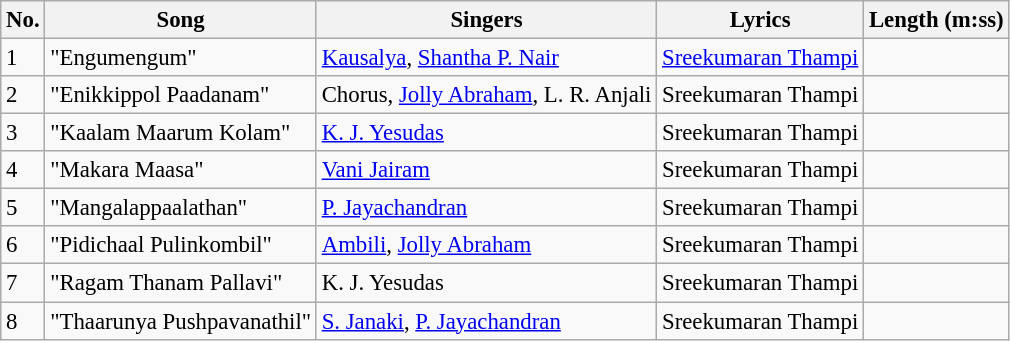<table class="wikitable" style="font-size:95%;">
<tr>
<th>No.</th>
<th>Song</th>
<th>Singers</th>
<th>Lyrics</th>
<th>Length (m:ss)</th>
</tr>
<tr>
<td>1</td>
<td>"Engumengum"</td>
<td><a href='#'>Kausalya</a>, <a href='#'>Shantha P. Nair</a></td>
<td><a href='#'>Sreekumaran Thampi</a></td>
<td></td>
</tr>
<tr>
<td>2</td>
<td>"Enikkippol Paadanam"</td>
<td>Chorus, <a href='#'>Jolly Abraham</a>, L. R. Anjali</td>
<td>Sreekumaran Thampi</td>
<td></td>
</tr>
<tr>
<td>3</td>
<td>"Kaalam Maarum Kolam"</td>
<td><a href='#'>K. J. Yesudas</a></td>
<td>Sreekumaran Thampi</td>
<td></td>
</tr>
<tr>
<td>4</td>
<td>"Makara Maasa"</td>
<td><a href='#'>Vani Jairam</a></td>
<td>Sreekumaran Thampi</td>
<td></td>
</tr>
<tr>
<td>5</td>
<td>"Mangalappaalathan"</td>
<td><a href='#'>P. Jayachandran</a></td>
<td>Sreekumaran Thampi</td>
<td></td>
</tr>
<tr>
<td>6</td>
<td>"Pidichaal Pulinkombil"</td>
<td><a href='#'>Ambili</a>, <a href='#'>Jolly Abraham</a></td>
<td>Sreekumaran Thampi</td>
<td></td>
</tr>
<tr>
<td>7</td>
<td>"Ragam Thanam Pallavi"</td>
<td>K. J. Yesudas</td>
<td>Sreekumaran Thampi</td>
<td></td>
</tr>
<tr>
<td>8</td>
<td>"Thaarunya Pushpavanathil"</td>
<td><a href='#'>S. Janaki</a>, <a href='#'>P. Jayachandran</a></td>
<td>Sreekumaran Thampi</td>
<td></td>
</tr>
</table>
